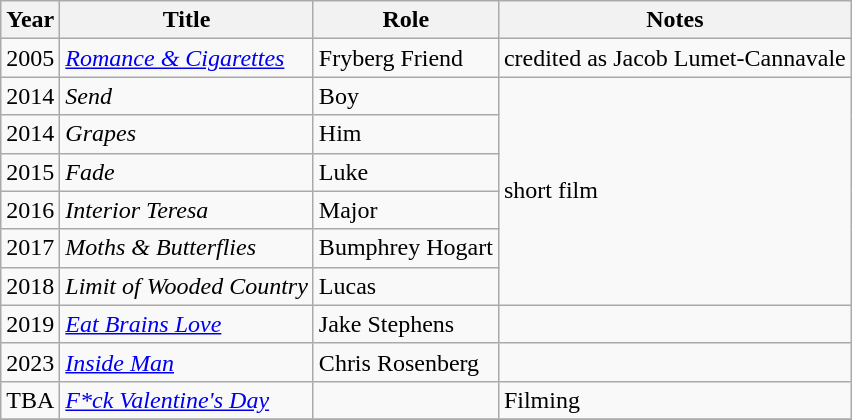<table class="wikitable sortable">
<tr>
<th>Year</th>
<th>Title</th>
<th>Role</th>
<th class=unsortable>Notes</th>
</tr>
<tr>
<td>2005</td>
<td><em><a href='#'>Romance & Cigarettes</a></em></td>
<td>Fryberg Friend</td>
<td>credited as Jacob Lumet-Cannavale</td>
</tr>
<tr>
<td>2014</td>
<td><em>Send</em></td>
<td>Boy</td>
<td rowspan=6>short film</td>
</tr>
<tr>
<td>2014</td>
<td><em>Grapes</em></td>
<td>Him</td>
</tr>
<tr>
<td>2015</td>
<td><em>Fade</em></td>
<td>Luke</td>
</tr>
<tr>
<td>2016</td>
<td><em>Interior Teresa</em></td>
<td>Major</td>
</tr>
<tr>
<td>2017</td>
<td><em>Moths & Butterflies</em></td>
<td>Bumphrey Hogart</td>
</tr>
<tr>
<td>2018</td>
<td><em>Limit of Wooded Country</em></td>
<td>Lucas</td>
</tr>
<tr>
<td>2019</td>
<td><em><a href='#'>Eat Brains Love</a></em></td>
<td>Jake Stephens</td>
<td></td>
</tr>
<tr>
<td>2023</td>
<td><em><a href='#'>Inside Man</a></em></td>
<td>Chris Rosenberg</td>
<td></td>
</tr>
<tr>
<td>TBA</td>
<td><em><a href='#'>F*ck Valentine's Day</a></em></td>
<td></td>
<td>Filming</td>
</tr>
<tr>
</tr>
</table>
